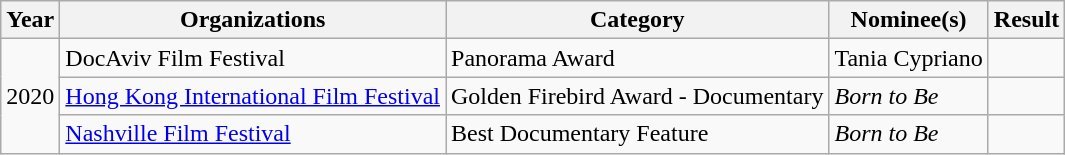<table class="wikitable">
<tr>
<th>Year</th>
<th>Organizations</th>
<th>Category</th>
<th>Nominee(s)</th>
<th>Result</th>
</tr>
<tr>
<td rowspan="3">2020</td>
<td>DocAviv Film Festival</td>
<td>Panorama Award</td>
<td>Tania Cypriano</td>
<td></td>
</tr>
<tr>
<td><a href='#'>Hong Kong International Film Festival</a></td>
<td>Golden Firebird Award - Documentary</td>
<td><em>Born to Be</em></td>
<td></td>
</tr>
<tr>
<td><a href='#'>Nashville Film Festival</a></td>
<td>Best Documentary Feature</td>
<td><em>Born to Be</em></td>
<td></td>
</tr>
</table>
